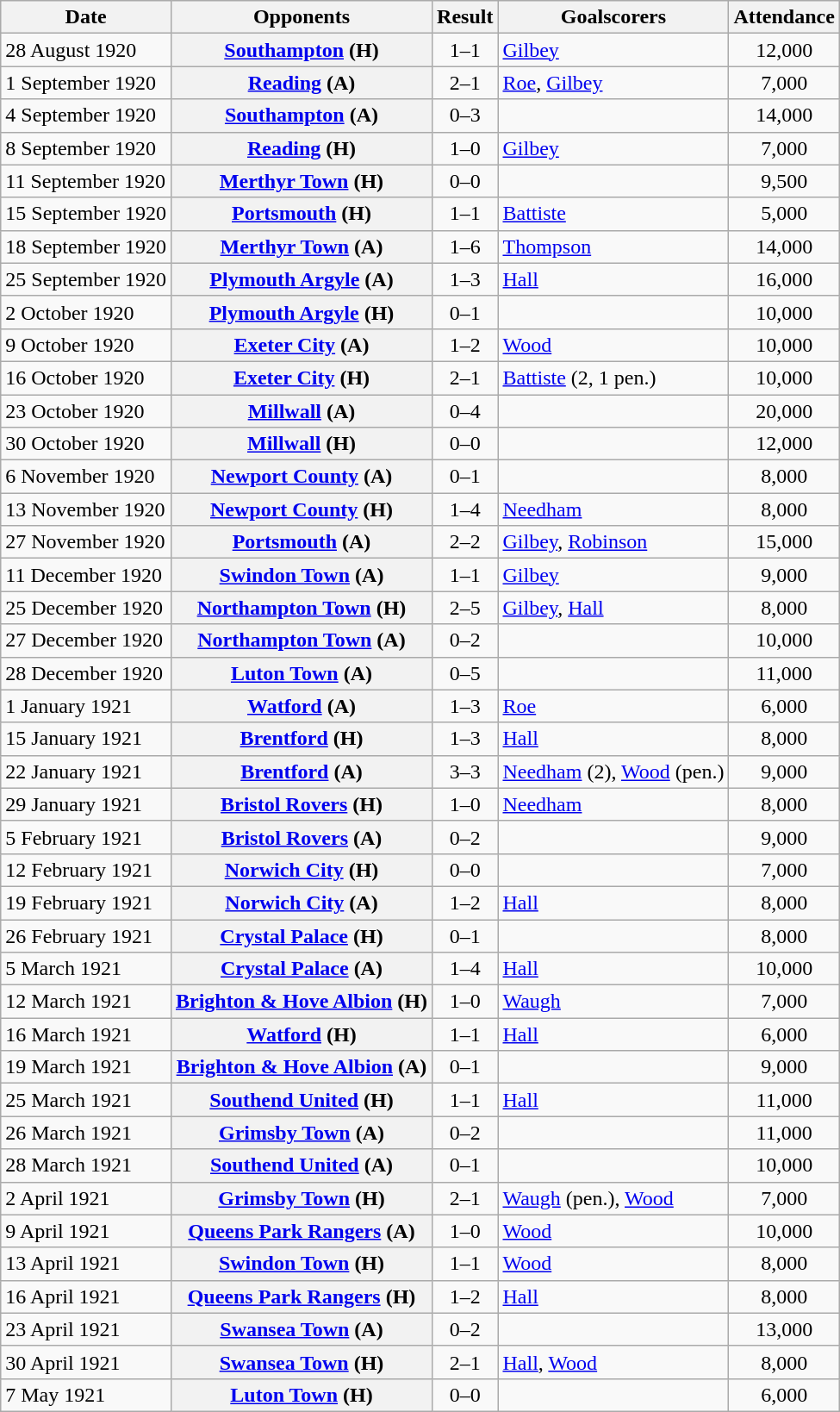<table class="wikitable plainrowheaders sortable">
<tr>
<th scope=col>Date</th>
<th scope=col>Opponents</th>
<th scope=col>Result</th>
<th scope=col class=unsortable>Goalscorers</th>
<th scope=col>Attendance</th>
</tr>
<tr>
<td>28 August 1920</td>
<th scope=row><a href='#'>Southampton</a> (H)</th>
<td align=center>1–1</td>
<td><a href='#'>Gilbey</a></td>
<td align=center>12,000</td>
</tr>
<tr>
<td>1 September 1920</td>
<th scope=row><a href='#'>Reading</a> (A)</th>
<td align=center>2–1</td>
<td><a href='#'>Roe</a>, <a href='#'>Gilbey</a></td>
<td align=center>7,000</td>
</tr>
<tr>
<td>4 September 1920</td>
<th scope=row><a href='#'>Southampton</a> (A)</th>
<td align=center>0–3</td>
<td></td>
<td align=center>14,000</td>
</tr>
<tr>
<td>8 September 1920</td>
<th scope=row><a href='#'>Reading</a> (H)</th>
<td align=center>1–0</td>
<td><a href='#'>Gilbey</a></td>
<td align=center>7,000</td>
</tr>
<tr>
<td>11 September 1920</td>
<th scope=row><a href='#'>Merthyr Town</a> (H)</th>
<td align=center>0–0</td>
<td></td>
<td align=center>9,500</td>
</tr>
<tr>
<td>15 September 1920</td>
<th scope=row><a href='#'>Portsmouth</a> (H)</th>
<td align=center>1–1</td>
<td><a href='#'>Battiste</a></td>
<td align=center>5,000</td>
</tr>
<tr>
<td>18 September 1920</td>
<th scope=row><a href='#'>Merthyr Town</a> (A)</th>
<td align=center>1–6</td>
<td><a href='#'>Thompson</a></td>
<td align=center>14,000</td>
</tr>
<tr>
<td>25 September 1920</td>
<th scope=row><a href='#'>Plymouth Argyle</a> (A)</th>
<td align=center>1–3</td>
<td><a href='#'>Hall</a></td>
<td align=center>16,000</td>
</tr>
<tr>
<td>2 October 1920</td>
<th scope=row><a href='#'>Plymouth Argyle</a> (H)</th>
<td align=center>0–1</td>
<td></td>
<td align=center>10,000</td>
</tr>
<tr>
<td>9 October 1920</td>
<th scope=row><a href='#'>Exeter City</a> (A)</th>
<td align=center>1–2</td>
<td><a href='#'>Wood</a></td>
<td align=center>10,000</td>
</tr>
<tr>
<td>16 October 1920</td>
<th scope=row><a href='#'>Exeter City</a> (H)</th>
<td align=center>2–1</td>
<td><a href='#'>Battiste</a> (2, 1 pen.)</td>
<td align=center>10,000</td>
</tr>
<tr>
<td>23 October 1920</td>
<th scope=row><a href='#'>Millwall</a> (A)</th>
<td align=center>0–4</td>
<td></td>
<td align=center>20,000</td>
</tr>
<tr>
<td>30 October 1920</td>
<th scope=row><a href='#'>Millwall</a> (H)</th>
<td align=center>0–0</td>
<td></td>
<td align=center>12,000</td>
</tr>
<tr>
<td>6 November 1920</td>
<th scope=row><a href='#'>Newport County</a> (A)</th>
<td align=center>0–1</td>
<td></td>
<td align=center>8,000</td>
</tr>
<tr>
<td>13 November 1920</td>
<th scope=row><a href='#'>Newport County</a> (H)</th>
<td align=center>1–4</td>
<td><a href='#'>Needham</a></td>
<td align=center>8,000</td>
</tr>
<tr>
<td>27 November 1920</td>
<th scope=row><a href='#'>Portsmouth</a> (A)</th>
<td align=center>2–2</td>
<td><a href='#'>Gilbey</a>, <a href='#'>Robinson</a></td>
<td align=center>15,000</td>
</tr>
<tr>
<td>11 December 1920</td>
<th scope=row><a href='#'>Swindon Town</a> (A)</th>
<td align=center>1–1</td>
<td><a href='#'>Gilbey</a></td>
<td align=center>9,000</td>
</tr>
<tr>
<td>25 December 1920</td>
<th scope=row><a href='#'>Northampton Town</a> (H)</th>
<td align=center>2–5</td>
<td><a href='#'>Gilbey</a>, <a href='#'>Hall</a></td>
<td align=center>8,000</td>
</tr>
<tr>
<td>27 December 1920</td>
<th scope=row><a href='#'>Northampton Town</a> (A)</th>
<td align=center>0–2</td>
<td></td>
<td align=center>10,000</td>
</tr>
<tr>
<td>28 December 1920</td>
<th scope=row><a href='#'>Luton Town</a> (A)</th>
<td align=center>0–5</td>
<td></td>
<td align=center>11,000</td>
</tr>
<tr>
<td>1 January 1921</td>
<th scope=row><a href='#'>Watford</a> (A)</th>
<td align=center>1–3</td>
<td><a href='#'>Roe</a></td>
<td align=center>6,000</td>
</tr>
<tr>
<td>15 January 1921</td>
<th scope=row><a href='#'>Brentford</a> (H)</th>
<td align=center>1–3</td>
<td><a href='#'>Hall</a></td>
<td align=center>8,000</td>
</tr>
<tr>
<td>22 January 1921</td>
<th scope=row><a href='#'>Brentford</a> (A)</th>
<td align=center>3–3</td>
<td><a href='#'>Needham</a> (2), <a href='#'>Wood</a> (pen.)</td>
<td align=center>9,000</td>
</tr>
<tr>
<td>29 January 1921</td>
<th scope=row><a href='#'>Bristol Rovers</a> (H)</th>
<td align=center>1–0</td>
<td><a href='#'>Needham</a></td>
<td align=center>8,000</td>
</tr>
<tr>
<td>5 February 1921</td>
<th scope=row><a href='#'>Bristol Rovers</a> (A)</th>
<td align=center>0–2</td>
<td></td>
<td align=center>9,000</td>
</tr>
<tr>
<td>12 February 1921</td>
<th scope=row><a href='#'>Norwich City</a> (H)</th>
<td align=center>0–0</td>
<td></td>
<td align=center>7,000</td>
</tr>
<tr>
<td>19 February 1921</td>
<th scope=row><a href='#'>Norwich City</a> (A)</th>
<td align=center>1–2</td>
<td><a href='#'>Hall</a></td>
<td align=center>8,000</td>
</tr>
<tr>
<td>26 February 1921</td>
<th scope=row><a href='#'>Crystal Palace</a> (H)</th>
<td align=center>0–1</td>
<td></td>
<td align=center>8,000</td>
</tr>
<tr>
<td>5 March 1921</td>
<th scope=row><a href='#'>Crystal Palace</a> (A)</th>
<td align=center>1–4</td>
<td><a href='#'>Hall</a></td>
<td align=center>10,000</td>
</tr>
<tr>
<td>12 March 1921</td>
<th scope=row><a href='#'>Brighton & Hove Albion</a> (H)</th>
<td align=center>1–0</td>
<td><a href='#'>Waugh</a></td>
<td align=center>7,000</td>
</tr>
<tr>
<td>16 March 1921</td>
<th scope=row><a href='#'>Watford</a> (H)</th>
<td align=center>1–1</td>
<td><a href='#'>Hall</a></td>
<td align=center>6,000</td>
</tr>
<tr>
<td>19 March 1921</td>
<th scope=row><a href='#'>Brighton & Hove Albion</a> (A)</th>
<td align=center>0–1</td>
<td></td>
<td align=center>9,000</td>
</tr>
<tr>
<td>25 March 1921</td>
<th scope=row><a href='#'>Southend United</a> (H)</th>
<td align=center>1–1</td>
<td><a href='#'>Hall</a></td>
<td align=center>11,000</td>
</tr>
<tr>
<td>26 March 1921</td>
<th scope=row><a href='#'>Grimsby Town</a> (A)</th>
<td align=center>0–2</td>
<td></td>
<td align=center>11,000</td>
</tr>
<tr>
<td>28 March 1921</td>
<th scope=row><a href='#'>Southend United</a> (A)</th>
<td align=center>0–1</td>
<td></td>
<td align=center>10,000</td>
</tr>
<tr>
<td>2 April 1921</td>
<th scope=row><a href='#'>Grimsby Town</a> (H)</th>
<td align=center>2–1</td>
<td><a href='#'>Waugh</a> (pen.), <a href='#'>Wood</a></td>
<td align=center>7,000</td>
</tr>
<tr>
<td>9 April 1921</td>
<th scope=row><a href='#'>Queens Park Rangers</a> (A)</th>
<td align=center>1–0</td>
<td><a href='#'>Wood</a></td>
<td align=center>10,000</td>
</tr>
<tr>
<td>13 April 1921</td>
<th scope=row><a href='#'>Swindon Town</a> (H)</th>
<td align=center>1–1</td>
<td><a href='#'>Wood</a></td>
<td align=center>8,000</td>
</tr>
<tr>
<td>16 April 1921</td>
<th scope=row><a href='#'>Queens Park Rangers</a> (H)</th>
<td align=center>1–2</td>
<td><a href='#'>Hall</a></td>
<td align=center>8,000</td>
</tr>
<tr>
<td>23 April 1921</td>
<th scope=row><a href='#'>Swansea Town</a> (A)</th>
<td align=center>0–2</td>
<td></td>
<td align=center>13,000</td>
</tr>
<tr>
<td>30 April 1921</td>
<th scope=row><a href='#'>Swansea Town</a> (H)</th>
<td align=center>2–1</td>
<td><a href='#'>Hall</a>, <a href='#'>Wood</a></td>
<td align=center>8,000</td>
</tr>
<tr>
<td>7 May 1921</td>
<th scope=row><a href='#'>Luton Town</a> (H)</th>
<td align=center>0–0</td>
<td></td>
<td align=center>6,000</td>
</tr>
</table>
